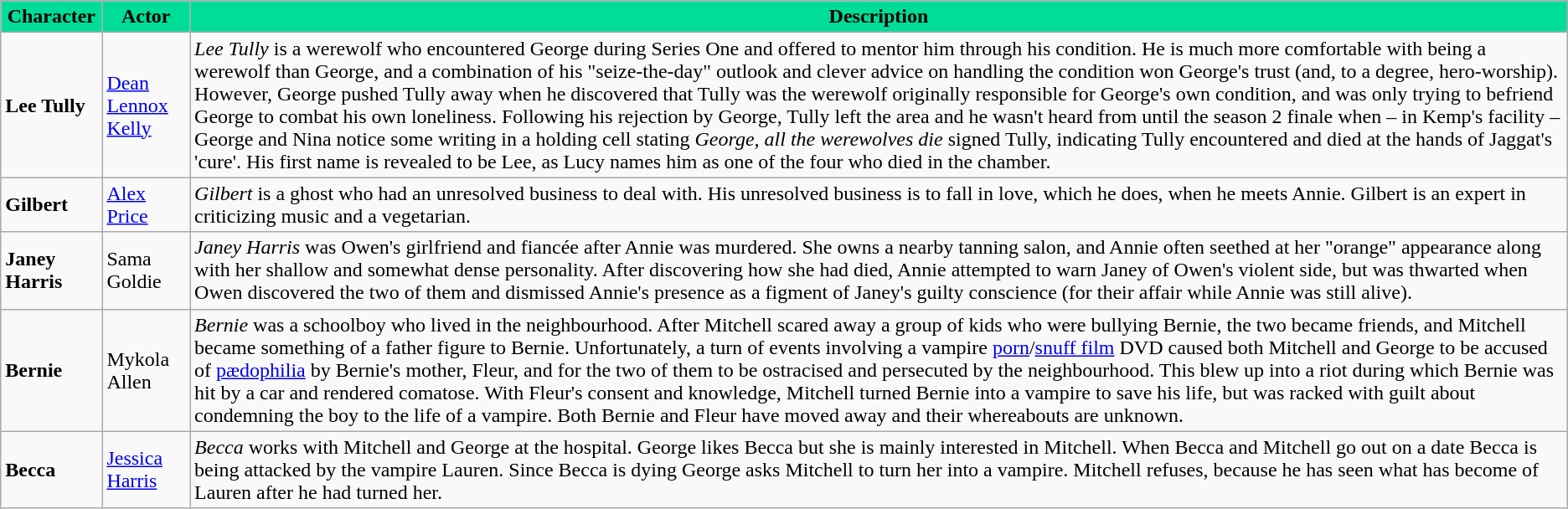<table class="wikitable sortable">
<tr>
<th style="background:#00DD99;">Character</th>
<th style="background:#00DD99;">Actor</th>
<th style="background:#00DD99;">Description</th>
</tr>
<tr>
<td> <strong>Lee Tully</strong></td>
<td><a href='#'>Dean Lennox Kelly</a></td>
<td><em>Lee Tully</em> is a werewolf who encountered George during Series One and offered to mentor him through his condition. He is much more comfortable with being a werewolf than George, and a combination of his "seize-the-day" outlook and clever advice on handling the condition won George's trust (and, to a degree, hero-worship). However, George pushed Tully away when he discovered that Tully was the werewolf originally responsible for George's own condition, and was only trying to befriend George to combat his own loneliness. Following his rejection by George, Tully left the area and he wasn't heard from until the season 2 finale when – in Kemp's facility – George and Nina notice some writing in a holding cell stating <em>George, all the werewolves die</em> signed Tully, indicating Tully encountered and died at the hands of Jaggat's 'cure'. His first name is revealed to be Lee, as Lucy names him as one of the four who died in the chamber.</td>
</tr>
<tr>
<td> <strong>Gilbert</strong></td>
<td><a href='#'>Alex Price</a></td>
<td><em>Gilbert</em> is a ghost who had an unresolved business to deal with. His unresolved business is to fall in love, which he does, when he meets Annie. Gilbert is an expert in criticizing music and a vegetarian.</td>
</tr>
<tr>
<td> <strong>Janey Harris</strong></td>
<td>Sama Goldie</td>
<td><em>Janey Harris</em> was Owen's girlfriend and fiancée after Annie was murdered. She owns a nearby tanning salon, and Annie often seethed at her "orange" appearance along with her shallow and somewhat dense personality. After discovering how she had died, Annie attempted to warn Janey of Owen's violent side, but was thwarted when Owen discovered the two of them and dismissed Annie's presence as a figment of Janey's guilty conscience (for their affair while Annie was still alive).</td>
</tr>
<tr>
<td> <strong>Bernie</strong></td>
<td>Mykola Allen</td>
<td><em>Bernie</em> was a schoolboy who lived in the neighbourhood. After Mitchell scared away a group of kids who were bullying Bernie, the two became friends, and Mitchell became something of a father figure to Bernie. Unfortunately, a turn of events involving a vampire <a href='#'>porn</a>/<a href='#'>snuff film</a> DVD caused both Mitchell and George to be accused of <a href='#'>pædophilia</a> by Bernie's mother, Fleur, and for the two of them to be ostracised and persecuted by the neighbourhood. This blew up into a riot during which Bernie was hit by a car and rendered comatose. With Fleur's consent and knowledge, Mitchell turned Bernie into a vampire to save his life, but was racked with guilt about condemning the boy to the life of a vampire. Both Bernie and Fleur have moved away and their whereabouts are unknown.</td>
</tr>
<tr>
<td> <strong>Becca</strong></td>
<td><a href='#'>Jessica Harris</a></td>
<td><em>Becca</em> works with Mitchell and George at the hospital. George likes Becca but she is mainly interested in Mitchell. When Becca and Mitchell go out on a date Becca is being attacked by the vampire Lauren. Since Becca is dying George asks Mitchell to turn her into a vampire. Mitchell refuses, because he has seen what has become of Lauren after he had turned her.</td>
</tr>
</table>
